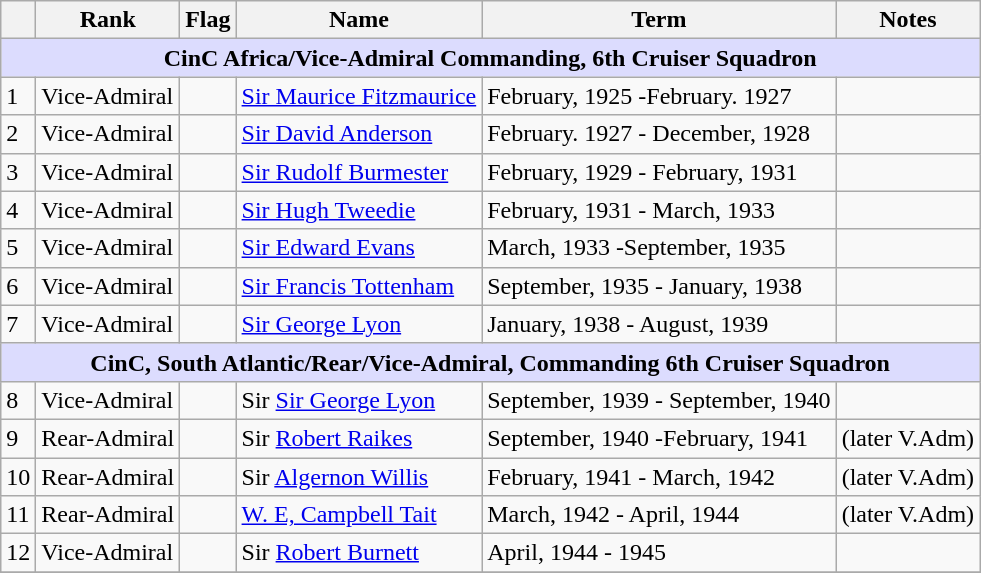<table class="wikitable">
<tr>
<th></th>
<th>Rank</th>
<th>Flag</th>
<th>Name</th>
<th>Term</th>
<th>Notes</th>
</tr>
<tr>
<td colspan="6" align="center" style="background:#dcdcfe;"><strong>CinC Africa/Vice-Admiral Commanding, 6th Cruiser Squadron</strong></td>
</tr>
<tr>
<td>1</td>
<td>Vice-Admiral</td>
<td></td>
<td><a href='#'>Sir Maurice Fitzmaurice</a></td>
<td>February, 1925 -February. 1927</td>
<td></td>
</tr>
<tr>
<td>2</td>
<td>Vice-Admiral</td>
<td></td>
<td><a href='#'>Sir David Anderson</a></td>
<td>February. 1927 - December, 1928</td>
<td></td>
</tr>
<tr>
<td>3</td>
<td>Vice-Admiral</td>
<td></td>
<td><a href='#'>Sir Rudolf Burmester</a></td>
<td>February, 1929 - February, 1931</td>
<td></td>
</tr>
<tr>
<td>4</td>
<td>Vice-Admiral</td>
<td></td>
<td><a href='#'>Sir Hugh Tweedie</a></td>
<td>February, 1931 - March, 1933</td>
<td></td>
</tr>
<tr>
<td>5</td>
<td>Vice-Admiral</td>
<td></td>
<td><a href='#'>Sir Edward Evans</a></td>
<td>March, 1933 -September, 1935</td>
<td></td>
</tr>
<tr>
<td>6</td>
<td>Vice-Admiral</td>
<td></td>
<td><a href='#'>Sir Francis Tottenham</a></td>
<td>September, 1935 - January, 1938</td>
<td></td>
</tr>
<tr>
<td>7</td>
<td>Vice-Admiral</td>
<td></td>
<td><a href='#'>Sir George Lyon</a></td>
<td>January, 1938 - August, 1939</td>
<td></td>
</tr>
<tr style="background:#dcdcfe;">
<td colspan=6 align=center><strong>CinC, South Atlantic/Rear/Vice-Admiral, Commanding 6th Cruiser Squadron</strong></td>
</tr>
<tr>
<td>8</td>
<td>Vice-Admiral</td>
<td></td>
<td>Sir <a href='#'>Sir George Lyon</a></td>
<td>September, 1939 - September, 1940</td>
<td></td>
</tr>
<tr>
<td>9</td>
<td>Rear-Admiral</td>
<td></td>
<td>Sir <a href='#'>Robert Raikes</a></td>
<td>September, 1940 -February, 1941</td>
<td>(later V.Adm)</td>
</tr>
<tr>
<td>10</td>
<td>Rear-Admiral</td>
<td></td>
<td>Sir <a href='#'>Algernon Willis</a></td>
<td>February, 1941 - March, 1942</td>
<td>(later V.Adm)</td>
</tr>
<tr>
<td>11</td>
<td>Rear-Admiral</td>
<td></td>
<td><a href='#'>W. E, Campbell Tait</a></td>
<td>March, 1942 - April, 1944</td>
<td>(later V.Adm)</td>
</tr>
<tr>
<td>12</td>
<td>Vice-Admiral</td>
<td></td>
<td>Sir <a href='#'>Robert Burnett</a></td>
<td>April, 1944 - 1945</td>
<td></td>
</tr>
<tr>
</tr>
</table>
